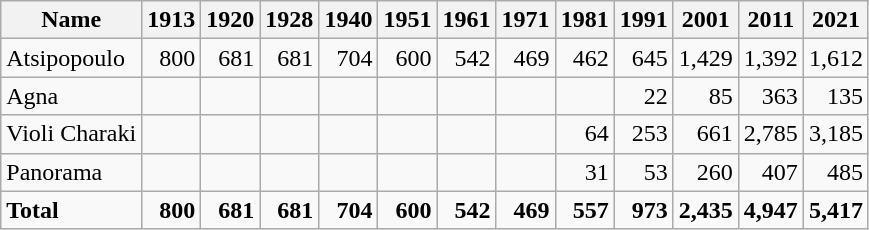<table class="wikitable sortable">
<tr class="hintergrundfarbe5">
<th>Name</th>
<th>1913</th>
<th>1920</th>
<th>1928</th>
<th>1940</th>
<th>1951</th>
<th>1961</th>
<th>1971</th>
<th>1981</th>
<th>1991</th>
<th>2001</th>
<th>2011</th>
<th>2021</th>
</tr>
<tr>
<td>Atsipopoulo</td>
<td style="text-align:right">800</td>
<td style="text-align:right">681</td>
<td style="text-align:right">681</td>
<td style="text-align:right">704</td>
<td style="text-align:right">600</td>
<td style="text-align:right">542</td>
<td style="text-align:right">469</td>
<td style="text-align:right">462</td>
<td style="text-align:right">645</td>
<td style="text-align:right">1,429</td>
<td style="text-align:right">1,392</td>
<td style="text-align:right">1,612</td>
</tr>
<tr>
<td>Agna</td>
<td style="text-align:right"></td>
<td style="text-align:right"></td>
<td style="text-align:right"></td>
<td style="text-align:right"></td>
<td style="text-align:right"></td>
<td style="text-align:right"></td>
<td style="text-align:right"></td>
<td style="text-align:right"></td>
<td style="text-align:right">22</td>
<td style="text-align:right">85</td>
<td style="text-align:right">363</td>
<td style="text-align:right">135</td>
</tr>
<tr>
<td>Violi Charaki</td>
<td style="text-align:right"></td>
<td style="text-align:right"></td>
<td style="text-align:right"></td>
<td style="text-align:right"></td>
<td style="text-align:right"></td>
<td style="text-align:right"></td>
<td style="text-align:right"></td>
<td style="text-align:right">64</td>
<td style="text-align:right">253</td>
<td style="text-align:right">661</td>
<td style="text-align:right">2,785</td>
<td style="text-align:right">3,185</td>
</tr>
<tr>
<td>Panorama</td>
<td style="text-align:right"></td>
<td style="text-align:right"></td>
<td style="text-align:right"></td>
<td style="text-align:right"></td>
<td style="text-align:right"></td>
<td style="text-align:right"></td>
<td style="text-align:right"></td>
<td style="text-align:right">31</td>
<td style="text-align:right">53</td>
<td style="text-align:right">260</td>
<td style="text-align:right">407</td>
<td style="text-align:right">485</td>
</tr>
<tr class="sortbottom">
<td><strong>Total</strong></td>
<td style="text-align:right"><strong>800</strong></td>
<td style="text-align:right"><strong>681</strong></td>
<td style="text-align:right"><strong>681</strong></td>
<td style="text-align:right"><strong>704</strong></td>
<td style="text-align:right"><strong>600</strong></td>
<td style="text-align:right"><strong>542</strong></td>
<td style="text-align:right"><strong>469</strong></td>
<td style="text-align:right"><strong>557</strong></td>
<td style="text-align:right"><strong>973</strong></td>
<td style="text-align:right"><strong>2,435</strong></td>
<td style="text-align:right"><strong>4,947</strong></td>
<td style="text-align:right"><strong>5,417</strong></td>
</tr>
</table>
